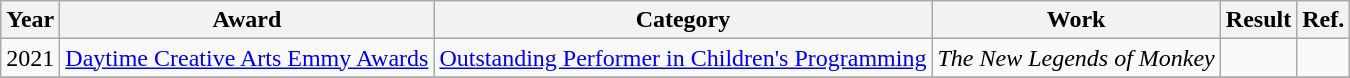<table class="wikitable plainrowheaders">
<tr>
<th>Year</th>
<th>Award</th>
<th>Category</th>
<th>Work</th>
<th>Result</th>
<th>Ref.</th>
</tr>
<tr>
<td>2021</td>
<td><a href='#'>Daytime Creative Arts Emmy Awards</a></td>
<td><a href='#'>Outstanding Performer in Children's Programming</a></td>
<td><em>The New Legends of Monkey</em></td>
<td></td>
<td></td>
</tr>
<tr>
</tr>
</table>
